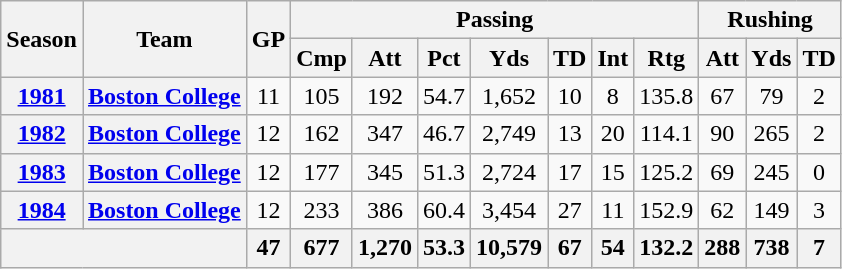<table class="wikitable" style="text-align:center;">
<tr>
<th rowspan="2">Season</th>
<th rowspan="2">Team</th>
<th rowspan="2">GP</th>
<th colspan="7">Passing</th>
<th colspan="3">Rushing</th>
</tr>
<tr>
<th>Cmp</th>
<th>Att</th>
<th>Pct</th>
<th>Yds</th>
<th>TD</th>
<th>Int</th>
<th>Rtg</th>
<th>Att</th>
<th>Yds</th>
<th>TD</th>
</tr>
<tr>
<th><a href='#'>1981</a></th>
<th><a href='#'>Boston College</a></th>
<td>11</td>
<td>105</td>
<td>192</td>
<td>54.7</td>
<td>1,652</td>
<td>10</td>
<td>8</td>
<td>135.8</td>
<td>67</td>
<td>79</td>
<td>2</td>
</tr>
<tr>
<th><a href='#'>1982</a></th>
<th><a href='#'>Boston College</a></th>
<td>12</td>
<td>162</td>
<td>347</td>
<td>46.7</td>
<td>2,749</td>
<td>13</td>
<td>20</td>
<td>114.1</td>
<td>90</td>
<td>265</td>
<td>2</td>
</tr>
<tr>
<th><a href='#'>1983</a></th>
<th><a href='#'>Boston College</a></th>
<td>12</td>
<td>177</td>
<td>345</td>
<td>51.3</td>
<td>2,724</td>
<td>17</td>
<td>15</td>
<td>125.2</td>
<td>69</td>
<td>245</td>
<td>0</td>
</tr>
<tr>
<th><a href='#'>1984</a></th>
<th><a href='#'>Boston College</a></th>
<td>12</td>
<td>233</td>
<td>386</td>
<td>60.4</td>
<td>3,454</td>
<td>27</td>
<td>11</td>
<td>152.9</td>
<td>62</td>
<td>149</td>
<td>3</td>
</tr>
<tr>
<th colspan="2"></th>
<th>47</th>
<th>677</th>
<th>1,270</th>
<th>53.3</th>
<th>10,579</th>
<th>67</th>
<th>54</th>
<th>132.2</th>
<th>288</th>
<th>738</th>
<th>7</th>
</tr>
</table>
